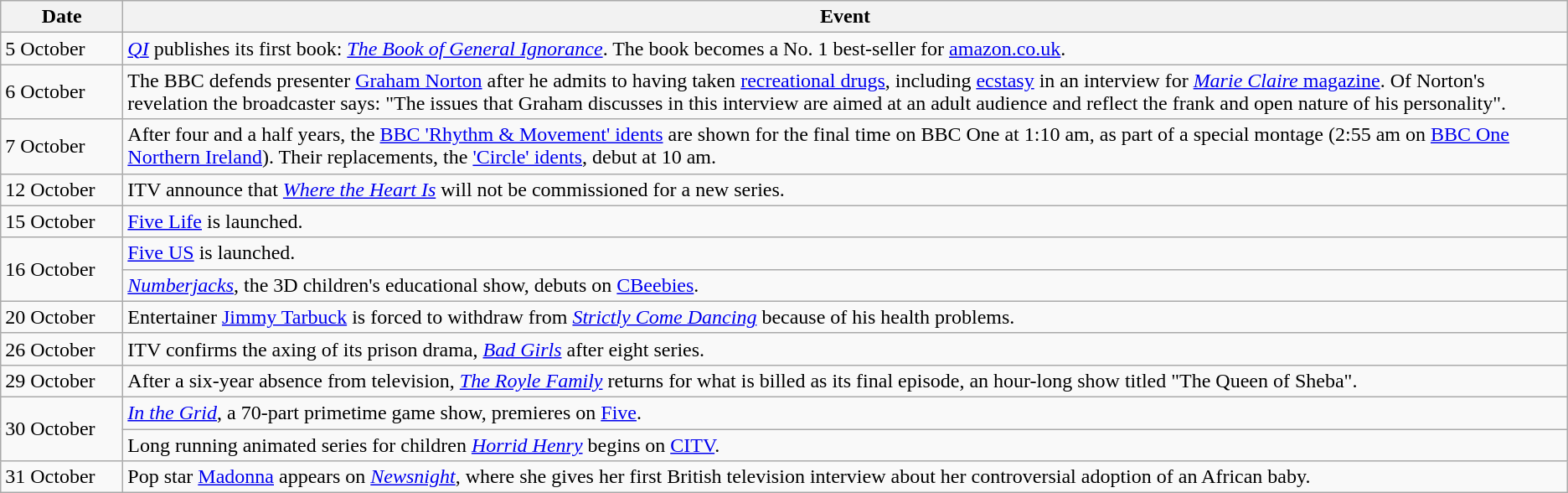<table class="wikitable">
<tr>
<th width=90>Date</th>
<th>Event</th>
</tr>
<tr>
<td>5 October</td>
<td><em><a href='#'>QI</a></em> publishes its first book: <em><a href='#'>The Book of General Ignorance</a></em>. The book becomes a No. 1 best-seller for <a href='#'>amazon.co.uk</a>.</td>
</tr>
<tr>
<td>6 October</td>
<td>The BBC defends presenter <a href='#'>Graham Norton</a> after he admits to having taken <a href='#'>recreational drugs</a>, including <a href='#'>ecstasy</a> in an interview for <a href='#'><em>Marie Claire</em> magazine</a>. Of Norton's revelation the broadcaster says: "The issues that Graham discusses in this interview are aimed at an adult audience and reflect the frank and open nature of his personality".</td>
</tr>
<tr>
<td>7 October</td>
<td>After four and a half years, the <a href='#'>BBC 'Rhythm & Movement' idents</a> are shown for the final time on BBC One at 1:10 am, as part of a special montage (2:55 am on <a href='#'>BBC One Northern Ireland</a>). Their replacements, the <a href='#'>'Circle' idents</a>, debut at 10 am.</td>
</tr>
<tr>
<td>12 October</td>
<td>ITV announce that <em><a href='#'>Where the Heart Is</a></em> will not be commissioned for a new series.</td>
</tr>
<tr>
<td>15 October</td>
<td><a href='#'>Five Life</a> is launched.</td>
</tr>
<tr>
<td rowspan="2">16 October</td>
<td><a href='#'>Five US</a> is launched.</td>
</tr>
<tr>
<td><em><a href='#'>Numberjacks</a></em>, the 3D children's educational show, debuts on <a href='#'>CBeebies</a>.</td>
</tr>
<tr>
<td>20 October</td>
<td>Entertainer <a href='#'>Jimmy Tarbuck</a> is forced to withdraw from <em><a href='#'>Strictly Come Dancing</a></em> because of his health problems.</td>
</tr>
<tr>
<td>26 October</td>
<td>ITV confirms the axing of its prison drama, <em><a href='#'>Bad Girls</a></em> after eight series.</td>
</tr>
<tr>
<td>29 October</td>
<td>After a six-year absence from television, <em><a href='#'>The Royle Family</a></em> returns for what is billed as its final episode, an hour-long show titled "The Queen of Sheba".</td>
</tr>
<tr>
<td rowspan=2>30 October</td>
<td><em><a href='#'>In the Grid</a></em>, a 70-part primetime game show, premieres on <a href='#'>Five</a>.</td>
</tr>
<tr>
<td>Long running animated series for children <em><a href='#'>Horrid Henry</a></em> begins on <a href='#'>CITV</a>.</td>
</tr>
<tr>
<td>31 October</td>
<td>Pop star <a href='#'>Madonna</a> appears on <em><a href='#'>Newsnight</a></em>, where she gives her first British television interview about her controversial adoption of an African baby.</td>
</tr>
</table>
